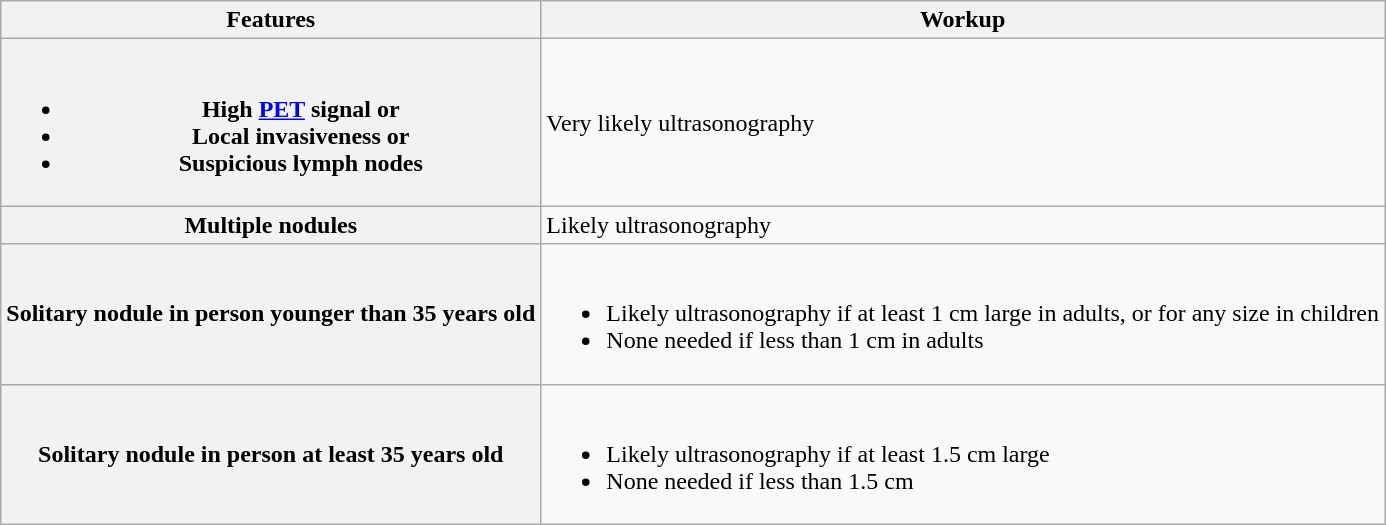<table class="wikitable plainrowheaders">
<tr>
<th scope="col">Features</th>
<th scope="col">Workup</th>
</tr>
<tr>
<th scope="row"><br><ul><li>High <a href='#'>PET</a> signal or</li><li>Local invasiveness or</li><li>Suspicious lymph nodes</li></ul></th>
<td>Very likely ultrasonography</td>
</tr>
<tr>
<th scope="row">Multiple nodules</th>
<td>Likely ultrasonography</td>
</tr>
<tr>
<th scope="row">Solitary nodule in person younger than 35 years old</th>
<td><br><ul><li>Likely ultrasonography if at least 1 cm large in adults, or for any size in children</li><li>None needed if less than 1 cm in adults</li></ul></td>
</tr>
<tr>
<th scope="row">Solitary nodule in person at least 35 years old</th>
<td><br><ul><li>Likely ultrasonography if at least 1.5 cm large</li><li>None needed if less than 1.5 cm</li></ul></td>
</tr>
</table>
